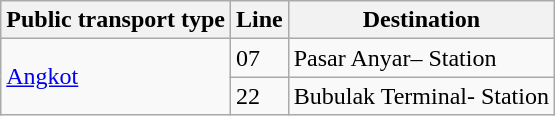<table class="wikitable">
<tr>
<th>Public transport type</th>
<th>Line</th>
<th>Destination</th>
</tr>
<tr>
<td rowspan="2"><a href='#'>Angkot</a></td>
<td>07</td>
<td>Pasar Anyar– Station</td>
</tr>
<tr>
<td>22</td>
<td>Bubulak Terminal- Station</td>
</tr>
</table>
